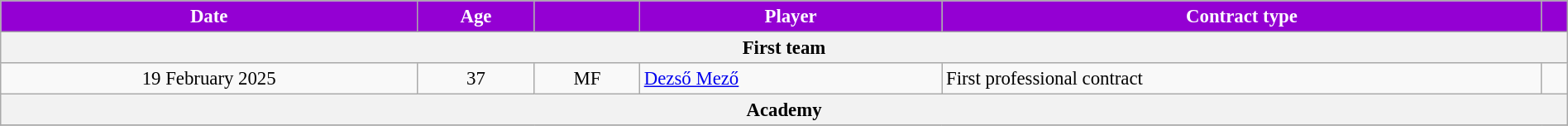<table class="wikitable sortable" style="text-align:center; font-size:95%; width:100%;">
<tr>
<th style="background-color:#9400D3; color:#ffffff;">Date</th>
<th style="background-color:#9400D3; color:#ffffff;">Age</th>
<th style="background-color:#9400D3; color:#ffffff;"></th>
<th style="background-color:#9400D3; color:#ffffff;">Player</th>
<th style="background-color:#9400D3; color:#ffffff;">Contract type</th>
<th style="background-color:#9400D3; color:#ffffff;" class="unsortable"></th>
</tr>
<tr>
<th colspan="6">First team</th>
</tr>
<tr>
<td>19 February 2025</td>
<td>37</td>
<td>MF</td>
<td style="text-align:left;" data-sort-value="Mezo"> <a href='#'>Dezső Mező</a></td>
<td style="text-align:left;">First professional contract</td>
<td></td>
</tr>
<tr>
<th colspan="6">Academy</th>
</tr>
<tr>
</tr>
</table>
